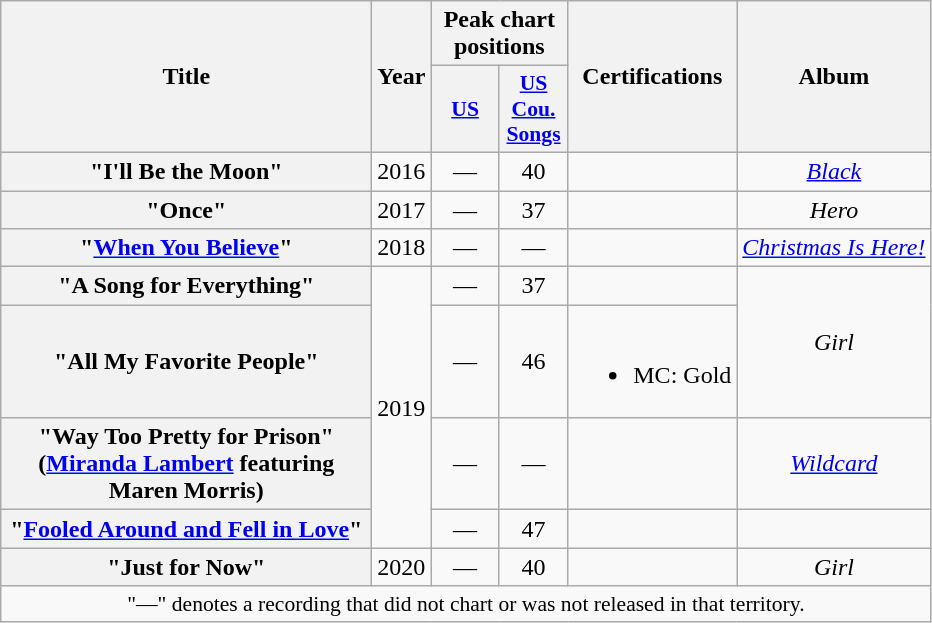<table class="wikitable plainrowheaders" style="text-align:center;" border="1">
<tr>
<th scope="col" rowspan="2" style="width:15em;">Title</th>
<th scope="col" rowspan="2">Year</th>
<th scope="col" colspan="2">Peak chart<br>positions</th>
<th rowspan="2">Certifications</th>
<th scope="col" rowspan="2">Album</th>
</tr>
<tr>
<th scope="col" style="width:2.7em;font-size:90%;"><a href='#'>US</a><br></th>
<th scope="col" style="width:2.7em;font-size:90%;"><a href='#'>US<br>Cou.<br>Songs</a><br></th>
</tr>
<tr>
<th scope="row">"I'll Be the Moon"<br></th>
<td>2016</td>
<td>—</td>
<td>40</td>
<td></td>
<td><em><a href='#'>Black</a></em></td>
</tr>
<tr>
<th scope="row">"Once"</th>
<td>2017</td>
<td>—</td>
<td>37</td>
<td></td>
<td><em>Hero</em></td>
</tr>
<tr>
<th scope="row">"<a href='#'>When You Believe</a>"<br></th>
<td>2018</td>
<td>—</td>
<td>—</td>
<td></td>
<td><em><a href='#'>Christmas Is Here!</a></em></td>
</tr>
<tr>
<th scope="row">"A Song for Everything"</th>
<td rowspan="4">2019</td>
<td>—</td>
<td>37</td>
<td></td>
<td rowspan="2"><em>Girl</em></td>
</tr>
<tr>
<th scope="row">"All My Favorite People"<br></th>
<td>—</td>
<td>46</td>
<td><br><ul><li>MC: Gold</li></ul></td>
</tr>
<tr>
<th scope="row">"Way Too Pretty for Prison"<br><span>(<a href='#'>Miranda Lambert</a> featuring Maren Morris)</span></th>
<td>—</td>
<td>—</td>
<td></td>
<td><em><a href='#'>Wildcard</a></em></td>
</tr>
<tr>
<th scope="row">"<a href='#'>Fooled Around and Fell in Love</a>"<br></th>
<td>—</td>
<td>47</td>
<td></td>
<td></td>
</tr>
<tr>
<th scope="row">"Just for Now"</th>
<td>2020</td>
<td>—</td>
<td>40</td>
<td></td>
<td><em>Girl</em></td>
</tr>
<tr>
<td colspan="6" style="font-size:90%">"—" denotes a recording that did not chart or was not released in that territory.</td>
</tr>
</table>
